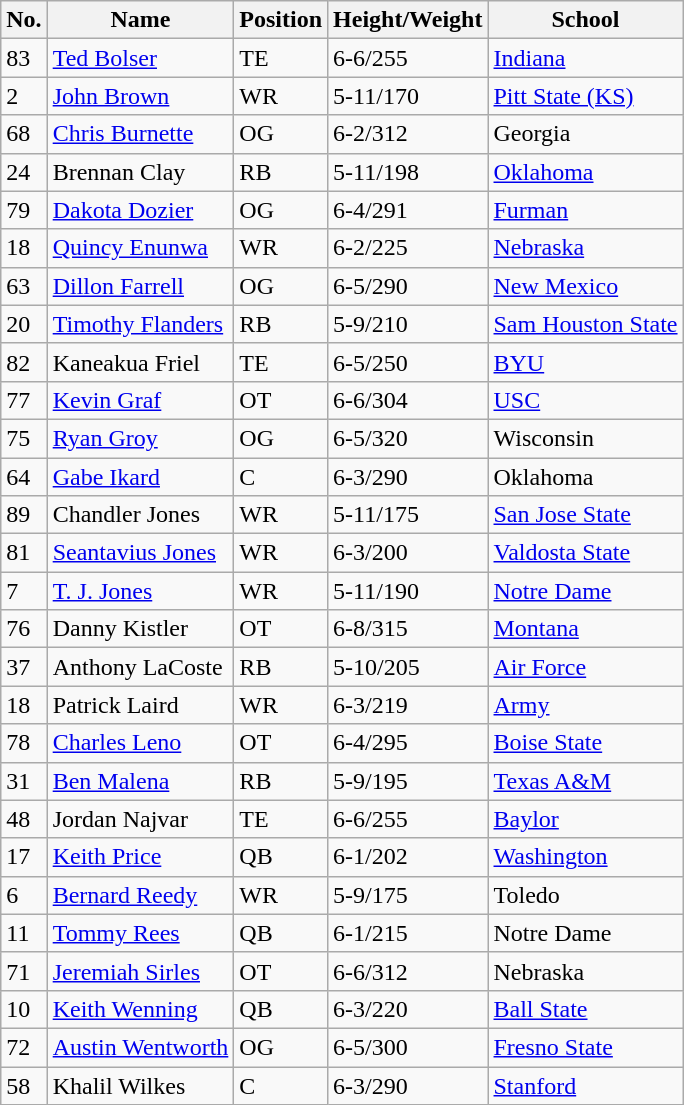<table class="wikitable">
<tr>
<th>No.</th>
<th>Name</th>
<th>Position</th>
<th>Height/Weight</th>
<th>School</th>
</tr>
<tr>
<td>83</td>
<td><a href='#'>Ted Bolser</a></td>
<td>TE</td>
<td>6-6/255</td>
<td><a href='#'>Indiana</a></td>
</tr>
<tr>
<td>2</td>
<td><a href='#'>John Brown</a></td>
<td>WR</td>
<td>5-11/170</td>
<td><a href='#'>Pitt State (KS)</a></td>
</tr>
<tr>
<td>68</td>
<td><a href='#'>Chris Burnette</a></td>
<td>OG</td>
<td>6-2/312</td>
<td>Georgia</td>
</tr>
<tr>
<td>24</td>
<td>Brennan Clay</td>
<td>RB</td>
<td>5-11/198</td>
<td><a href='#'>Oklahoma</a></td>
</tr>
<tr>
<td>79</td>
<td><a href='#'>Dakota Dozier</a></td>
<td>OG</td>
<td>6-4/291</td>
<td><a href='#'>Furman</a></td>
</tr>
<tr>
<td>18</td>
<td><a href='#'>Quincy Enunwa</a></td>
<td>WR</td>
<td>6-2/225</td>
<td><a href='#'>Nebraska</a></td>
</tr>
<tr>
<td>63</td>
<td><a href='#'>Dillon Farrell</a></td>
<td>OG</td>
<td>6-5/290</td>
<td><a href='#'>New Mexico</a></td>
</tr>
<tr>
<td>20</td>
<td><a href='#'>Timothy Flanders</a></td>
<td>RB</td>
<td>5-9/210</td>
<td><a href='#'>Sam Houston State</a></td>
</tr>
<tr>
<td>82</td>
<td>Kaneakua Friel</td>
<td>TE</td>
<td>6-5/250</td>
<td><a href='#'>BYU</a></td>
</tr>
<tr>
<td>77</td>
<td><a href='#'>Kevin Graf</a></td>
<td>OT</td>
<td>6-6/304</td>
<td><a href='#'>USC</a></td>
</tr>
<tr>
<td>75</td>
<td><a href='#'>Ryan Groy</a></td>
<td>OG</td>
<td>6-5/320</td>
<td>Wisconsin</td>
</tr>
<tr>
<td>64</td>
<td><a href='#'>Gabe Ikard</a></td>
<td>C</td>
<td>6-3/290</td>
<td>Oklahoma</td>
</tr>
<tr>
<td>89</td>
<td>Chandler Jones</td>
<td>WR</td>
<td>5-11/175</td>
<td><a href='#'>San Jose State</a></td>
</tr>
<tr>
<td>81</td>
<td><a href='#'>Seantavius Jones</a></td>
<td>WR</td>
<td>6-3/200</td>
<td><a href='#'>Valdosta State</a></td>
</tr>
<tr>
<td>7</td>
<td><a href='#'>T. J. Jones</a></td>
<td>WR</td>
<td>5-11/190</td>
<td><a href='#'>Notre Dame</a></td>
</tr>
<tr>
<td>76</td>
<td>Danny Kistler</td>
<td>OT</td>
<td>6-8/315</td>
<td><a href='#'>Montana</a></td>
</tr>
<tr>
<td>37</td>
<td>Anthony LaCoste</td>
<td>RB</td>
<td>5-10/205</td>
<td><a href='#'>Air Force</a></td>
</tr>
<tr>
<td>18</td>
<td>Patrick Laird</td>
<td>WR</td>
<td>6-3/219</td>
<td><a href='#'>Army</a></td>
</tr>
<tr>
<td>78</td>
<td><a href='#'>Charles Leno</a></td>
<td>OT</td>
<td>6-4/295</td>
<td><a href='#'>Boise State</a></td>
</tr>
<tr>
<td>31</td>
<td><a href='#'>Ben Malena</a></td>
<td>RB</td>
<td>5-9/195</td>
<td><a href='#'>Texas A&M</a></td>
</tr>
<tr>
<td>48</td>
<td>Jordan Najvar</td>
<td>TE</td>
<td>6-6/255</td>
<td><a href='#'>Baylor</a></td>
</tr>
<tr>
<td>17</td>
<td><a href='#'>Keith Price</a></td>
<td>QB</td>
<td>6-1/202</td>
<td><a href='#'>Washington</a></td>
</tr>
<tr>
<td>6</td>
<td><a href='#'>Bernard Reedy</a></td>
<td>WR</td>
<td>5-9/175</td>
<td>Toledo</td>
</tr>
<tr>
<td>11</td>
<td><a href='#'>Tommy Rees</a></td>
<td>QB</td>
<td>6-1/215</td>
<td>Notre Dame</td>
</tr>
<tr>
<td>71</td>
<td><a href='#'>Jeremiah Sirles</a></td>
<td>OT</td>
<td>6-6/312</td>
<td>Nebraska</td>
</tr>
<tr>
<td>10</td>
<td><a href='#'>Keith Wenning</a></td>
<td>QB</td>
<td>6-3/220</td>
<td><a href='#'>Ball State</a></td>
</tr>
<tr>
<td>72</td>
<td><a href='#'>Austin Wentworth</a></td>
<td>OG</td>
<td>6-5/300</td>
<td><a href='#'>Fresno State</a></td>
</tr>
<tr>
<td>58</td>
<td>Khalil Wilkes</td>
<td>C</td>
<td>6-3/290</td>
<td><a href='#'>Stanford</a></td>
</tr>
</table>
